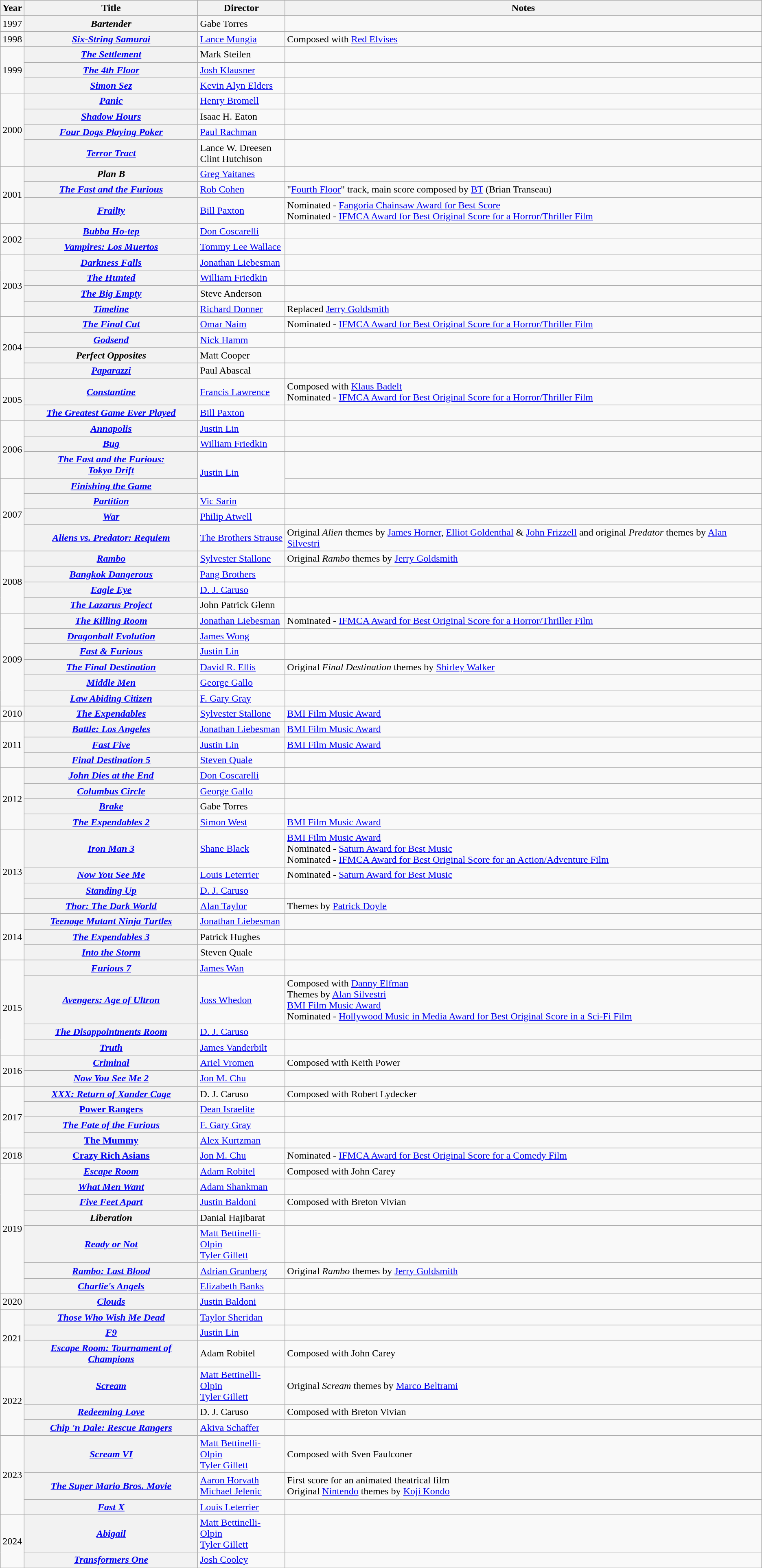<table class="wikitable sortable plainrowheaders">
<tr>
<th>Year</th>
<th>Title</th>
<th>Director</th>
<th>Notes</th>
</tr>
<tr>
<td>1997</td>
<th scope="row" style="text-align:center;"><em>Bartender</em></th>
<td>Gabe Torres</td>
<td></td>
</tr>
<tr>
<td>1998</td>
<th scope="row" style="text-align:center;"><em><a href='#'>Six-String Samurai</a></em></th>
<td><a href='#'>Lance Mungia</a></td>
<td>Composed with <a href='#'>Red Elvises</a></td>
</tr>
<tr>
<td rowspan="3">1999</td>
<th scope="row" style="text-align:center;"><em><a href='#'>The Settlement</a></em></th>
<td>Mark Steilen</td>
<td></td>
</tr>
<tr>
<th scope="row" style="text-align:center;"><em><a href='#'>The 4th Floor</a></em></th>
<td><a href='#'>Josh Klausner</a></td>
<td></td>
</tr>
<tr>
<th scope="row" style="text-align:center;"><em><a href='#'>Simon Sez</a></em></th>
<td><a href='#'>Kevin Alyn Elders</a></td>
<td></td>
</tr>
<tr>
<td rowspan="4">2000</td>
<th scope="row" style="text-align:center;"><em><a href='#'>Panic</a></em></th>
<td><a href='#'>Henry Bromell</a></td>
<td></td>
</tr>
<tr>
<th scope="row" style="text-align:center;"><em><a href='#'>Shadow Hours</a></em></th>
<td>Isaac H. Eaton</td>
<td></td>
</tr>
<tr>
<th scope="row" style="text-align:center;"><em><a href='#'>Four Dogs Playing Poker</a></em></th>
<td><a href='#'>Paul Rachman</a></td>
<td></td>
</tr>
<tr>
<th scope="row" style="text-align:center;"><em><a href='#'>Terror Tract</a></em></th>
<td>Lance W. Dreesen<br>Clint Hutchison</td>
<td></td>
</tr>
<tr>
<td rowspan="3">2001</td>
<th scope="row" style="text-align:center;"><em>Plan B</em></th>
<td><a href='#'>Greg Yaitanes</a></td>
<td></td>
</tr>
<tr>
<th scope="row" style="text-align:center;"><em><a href='#'>The Fast and the Furious</a></em></th>
<td><a href='#'>Rob Cohen</a></td>
<td>"<a href='#'>Fourth Floor</a>" track, main score composed by <a href='#'>BT</a> (Brian Transeau)</td>
</tr>
<tr>
<th scope="row" style="text-align:center;"><em><a href='#'>Frailty</a></em></th>
<td><a href='#'>Bill Paxton</a></td>
<td>Nominated - <a href='#'>Fangoria Chainsaw Award for Best Score</a><br>Nominated - <a href='#'>IFMCA Award for Best Original Score for a Horror/Thriller Film</a></td>
</tr>
<tr>
<td rowspan="2">2002</td>
<th scope="row" style="text-align:center;"><em><a href='#'>Bubba Ho-tep</a></em></th>
<td><a href='#'>Don Coscarelli</a></td>
<td></td>
</tr>
<tr>
<th scope="row" style="text-align:center;"><em><a href='#'>Vampires: Los Muertos</a></em></th>
<td><a href='#'>Tommy Lee Wallace</a></td>
<td></td>
</tr>
<tr>
<td rowspan="4">2003</td>
<th scope="row" style="text-align:center;"><em><a href='#'>Darkness Falls</a></em></th>
<td><a href='#'>Jonathan Liebesman</a></td>
<td></td>
</tr>
<tr>
<th scope="row" style="text-align:center;"><em><a href='#'>The Hunted</a></em></th>
<td><a href='#'>William Friedkin</a></td>
<td></td>
</tr>
<tr>
<th scope="row" style="text-align:center;"><em><a href='#'>The Big Empty</a></em></th>
<td>Steve Anderson</td>
<td></td>
</tr>
<tr>
<th scope="row" style="text-align:center;"><em><a href='#'>Timeline</a></em></th>
<td><a href='#'>Richard Donner</a></td>
<td>Replaced <a href='#'>Jerry Goldsmith</a></td>
</tr>
<tr>
<td rowspan="4">2004</td>
<th scope="row" style="text-align:center;"><em><a href='#'>The Final Cut</a></em></th>
<td><a href='#'>Omar Naim</a></td>
<td>Nominated - <a href='#'>IFMCA Award for Best Original Score for a Horror/Thriller Film</a></td>
</tr>
<tr>
<th scope="row" style="text-align:center;"><em><a href='#'>Godsend</a></em></th>
<td><a href='#'>Nick Hamm</a></td>
<td></td>
</tr>
<tr>
<th scope="row" style="text-align:center;"><em>Perfect Opposites</em></th>
<td>Matt Cooper</td>
<td></td>
</tr>
<tr>
<th scope="row" style="text-align:center;"><em><a href='#'>Paparazzi</a></em></th>
<td>Paul Abascal</td>
<td></td>
</tr>
<tr>
<td rowspan="2">2005</td>
<th scope="row" style="text-align:center;"><em><a href='#'>Constantine</a></em></th>
<td><a href='#'>Francis Lawrence</a></td>
<td>Composed with <a href='#'>Klaus Badelt</a><br>Nominated - <a href='#'>IFMCA Award for Best Original Score for a Horror/Thriller Film</a></td>
</tr>
<tr>
<th scope="row" style="text-align:center;"><em><a href='#'>The Greatest Game Ever Played</a></em></th>
<td><a href='#'>Bill Paxton</a></td>
<td></td>
</tr>
<tr>
<td rowspan="3">2006</td>
<th scope="row" style="text-align:center;"><em><a href='#'>Annapolis</a></em></th>
<td><a href='#'>Justin Lin</a></td>
<td></td>
</tr>
<tr>
<th scope="row" style="text-align:center;"><em><a href='#'>Bug</a></em></th>
<td><a href='#'>William Friedkin</a></td>
<td></td>
</tr>
<tr>
<th scope="row" style="text-align:center;"><em><a href='#'>The Fast and the Furious: <br> Tokyo Drift</a></em></th>
<td rowspan="2"><a href='#'>Justin Lin</a></td>
<td></td>
</tr>
<tr>
<td rowspan="4">2007</td>
<th scope="row" style="text-align:center;"><em><a href='#'>Finishing the Game</a></em></th>
<td></td>
</tr>
<tr>
<th scope="row" style="text-align:center;"><em><a href='#'>Partition</a></em></th>
<td><a href='#'>Vic Sarin</a></td>
<td></td>
</tr>
<tr>
<th scope="row" style="text-align:center;"><em><a href='#'>War</a></em></th>
<td><a href='#'>Philip Atwell</a></td>
<td></td>
</tr>
<tr>
<th scope="row" style="text-align:center;"><em><a href='#'>Aliens vs. Predator: Requiem</a></em></th>
<td><a href='#'>The Brothers Strause</a></td>
<td>Original <em>Alien</em> themes by <a href='#'>James Horner</a>, <a href='#'>Elliot Goldenthal</a> & <a href='#'>John Frizzell</a> and original <em>Predator</em> themes by <a href='#'>Alan Silvestri</a></td>
</tr>
<tr>
<td rowspan="4">2008</td>
<th scope="row" style="text-align:center;"><em><a href='#'>Rambo</a></em></th>
<td><a href='#'>Sylvester Stallone</a></td>
<td>Original <em>Rambo</em> themes by <a href='#'>Jerry Goldsmith</a></td>
</tr>
<tr>
<th scope="row" style="text-align:center;"><em><a href='#'>Bangkok Dangerous</a></em></th>
<td><a href='#'>Pang Brothers</a></td>
<td></td>
</tr>
<tr>
<th scope="row" style="text-align:center;"><em><a href='#'>Eagle Eye</a></em></th>
<td><a href='#'>D. J. Caruso</a></td>
<td></td>
</tr>
<tr>
<th scope="row" style="text-align:center;"><em><a href='#'>The Lazarus Project</a></em></th>
<td>John Patrick Glenn</td>
<td></td>
</tr>
<tr>
<td rowspan="6">2009</td>
<th scope="row" style="text-align:center;"><em><a href='#'>The Killing Room</a></em></th>
<td><a href='#'>Jonathan Liebesman</a></td>
<td>Nominated - <a href='#'>IFMCA Award for Best Original Score for a Horror/Thriller Film</a></td>
</tr>
<tr>
<th scope="row" style="text-align:center;"><em><a href='#'>Dragonball Evolution</a></em></th>
<td><a href='#'>James Wong</a></td>
<td></td>
</tr>
<tr>
<th scope="row" style="text-align:center;"><em><a href='#'>Fast & Furious</a></em></th>
<td><a href='#'>Justin Lin</a></td>
<td></td>
</tr>
<tr>
<th scope="row" style="text-align:center;"><em><a href='#'>The Final Destination</a></em></th>
<td><a href='#'>David R. Ellis</a></td>
<td>Original <em>Final Destination</em> themes by <a href='#'>Shirley Walker</a></td>
</tr>
<tr>
<th scope="row" style="text-align:center;"><em><a href='#'>Middle Men</a></em></th>
<td><a href='#'>George Gallo</a></td>
<td></td>
</tr>
<tr>
<th scope="row" style="text-align:center;"><em><a href='#'>Law Abiding Citizen</a></em></th>
<td><a href='#'>F. Gary Gray</a></td>
<td></td>
</tr>
<tr>
<td>2010</td>
<th scope="row" style="text-align:center;"><em><a href='#'>The Expendables</a></em></th>
<td><a href='#'>Sylvester Stallone</a></td>
<td><a href='#'>BMI Film Music Award</a></td>
</tr>
<tr>
<td rowspan="3">2011</td>
<th scope="row" style="text-align:center;"><em><a href='#'>Battle: Los Angeles</a></em></th>
<td><a href='#'>Jonathan Liebesman</a></td>
<td><a href='#'>BMI Film Music Award</a></td>
</tr>
<tr>
<th scope="row" style="text-align:center;"><em><a href='#'>Fast Five</a></em></th>
<td><a href='#'>Justin Lin</a></td>
<td><a href='#'>BMI Film Music Award</a></td>
</tr>
<tr>
<th scope="row" style="text-align:center;"><em><a href='#'>Final Destination 5</a></em></th>
<td><a href='#'>Steven Quale</a></td>
<td></td>
</tr>
<tr>
<td rowspan="4">2012</td>
<th scope="row" style="text-align:center;"><em><a href='#'>John Dies at the End</a></em></th>
<td><a href='#'>Don Coscarelli</a></td>
<td></td>
</tr>
<tr>
<th scope="row" style="text-align:center;"><em><a href='#'>Columbus Circle</a></em></th>
<td><a href='#'>George Gallo</a></td>
<td></td>
</tr>
<tr>
<th scope="row" style="text-align:center;"><em><a href='#'>Brake</a></em></th>
<td>Gabe Torres</td>
<td></td>
</tr>
<tr>
<th scope="row" style="text-align:center;"><em><a href='#'>The Expendables 2</a></em></th>
<td><a href='#'>Simon West</a></td>
<td><a href='#'>BMI Film Music Award</a></td>
</tr>
<tr>
<td rowspan="4">2013</td>
<th scope="row" style="text-align:center;"><em><a href='#'>Iron Man 3</a></em></th>
<td><a href='#'>Shane Black</a></td>
<td><a href='#'>BMI Film Music Award</a><br>Nominated - <a href='#'>Saturn Award for Best Music</a><br>Nominated - <a href='#'>IFMCA Award for Best Original Score for an Action/Adventure Film</a></td>
</tr>
<tr>
<th scope="row" style="text-align:center;"><em><a href='#'>Now You See Me</a></em></th>
<td><a href='#'>Louis Leterrier</a></td>
<td>Nominated - <a href='#'>Saturn Award for Best Music</a></td>
</tr>
<tr>
<th scope="row" style="text-align:center;"><em><a href='#'>Standing Up</a></em></th>
<td><a href='#'>D. J. Caruso</a></td>
<td></td>
</tr>
<tr>
<th scope="row" style="text-align:center;"><em><a href='#'>Thor: The Dark World</a></em></th>
<td><a href='#'>Alan Taylor</a></td>
<td>Themes by <a href='#'>Patrick Doyle</a></td>
</tr>
<tr>
<td rowspan="3">2014</td>
<th scope="row" style="text-align:center;"><em><a href='#'>Teenage Mutant Ninja Turtles</a></em></th>
<td><a href='#'>Jonathan Liebesman</a></td>
<td></td>
</tr>
<tr>
<th scope="row" style="text-align:center;"><em><a href='#'>The Expendables 3</a></em></th>
<td>Patrick Hughes</td>
<td></td>
</tr>
<tr>
<th scope="row" style="text-align:center;"><em><a href='#'>Into the Storm</a></em></th>
<td>Steven Quale</td>
<td></td>
</tr>
<tr>
<td rowspan="4">2015</td>
<th scope="row" style="text-align:center;"><em><a href='#'>Furious 7</a></em></th>
<td><a href='#'>James Wan</a></td>
<td></td>
</tr>
<tr>
<th scope="row" style="text-align:center;"><em><a href='#'>Avengers: Age of Ultron</a></em></th>
<td><a href='#'>Joss Whedon</a></td>
<td>Composed with <a href='#'>Danny Elfman</a><br>Themes by <a href='#'>Alan Silvestri</a><br><a href='#'>BMI Film Music Award</a><br>Nominated - <a href='#'>Hollywood Music in Media Award for Best Original Score in a Sci-Fi Film</a></td>
</tr>
<tr>
<th scope="row" style="text-align:center;"><em><a href='#'>The Disappointments Room</a></em></th>
<td><a href='#'>D. J. Caruso</a></td>
<td></td>
</tr>
<tr>
<th scope="row" style="text-align:center;"><em><a href='#'>Truth</a></em></th>
<td><a href='#'>James Vanderbilt</a></td>
<td></td>
</tr>
<tr>
<td rowspan="2">2016</td>
<th scope="row" style="text-align:center;"><em><a href='#'>Criminal</a></em></th>
<td><a href='#'>Ariel Vromen</a></td>
<td>Composed with Keith Power</td>
</tr>
<tr>
<th scope="row" style="text-align:center;"><em><a href='#'>Now You See Me 2</a></em></th>
<td><a href='#'>Jon M. Chu</a></td>
<td></td>
</tr>
<tr>
<td rowspan="4">2017</td>
<th scope="row" style="text-align:center;"><em><a href='#'>XXX: Return of Xander Cage</a></em></th>
<td>D. J. Caruso</td>
<td>Composed with Robert Lydecker</td>
</tr>
<tr>
<th scope="row" style="text-align:center;"><em><a href='#'></em>Power Rangers<em></a></em></th>
<td><a href='#'>Dean Israelite</a></td>
<td></td>
</tr>
<tr>
<th scope="row" style="text-align:center;"><em><a href='#'>The Fate of the Furious</a></em></th>
<td><a href='#'>F. Gary Gray</a></td>
<td></td>
</tr>
<tr>
<th scope="row" style="text-align:center;"><em><a href='#'></em>The Mummy<em></a></em></th>
<td><a href='#'>Alex Kurtzman</a></td>
<td></td>
</tr>
<tr>
<td>2018</td>
<th scope="row" style="text-align:center;"><em><a href='#'></em>Crazy Rich Asians<em></a></em></th>
<td><a href='#'>Jon M. Chu</a></td>
<td>Nominated - <a href='#'>IFMCA Award for Best Original Score for a Comedy Film</a></td>
</tr>
<tr>
<td rowspan="7">2019</td>
<th scope="row" style="text-align:center;"><em><a href='#'>Escape Room</a></em></th>
<td><a href='#'>Adam Robitel</a></td>
<td>Composed with John Carey</td>
</tr>
<tr>
<th scope="row" style="text-align:center;"><em><a href='#'>What Men Want</a></em></th>
<td><a href='#'>Adam Shankman</a></td>
<td></td>
</tr>
<tr>
<th scope="row" style="text-align:center;"><em><a href='#'>Five Feet Apart</a></em></th>
<td><a href='#'>Justin Baldoni</a></td>
<td>Composed with Breton Vivian</td>
</tr>
<tr>
<th scope="row" style="text-align:center;"><em>Liberation</em></th>
<td>Danial Hajibarat</td>
<td></td>
</tr>
<tr>
<th scope="row" style="text-align:center;"><em><a href='#'>Ready or Not</a></em></th>
<td><a href='#'>Matt Bettinelli-Olpin</a><br><a href='#'>Tyler Gillett</a></td>
<td></td>
</tr>
<tr>
<th scope="row" style="text-align:center;"><em><a href='#'>Rambo: Last Blood</a></em></th>
<td><a href='#'>Adrian Grunberg</a></td>
<td>Original <em>Rambo</em> themes by <a href='#'>Jerry Goldsmith</a></td>
</tr>
<tr>
<th scope="row" style="text-align:center;"><em><a href='#'>Charlie's Angels</a></em></th>
<td><a href='#'>Elizabeth Banks</a></td>
<td></td>
</tr>
<tr>
<td>2020</td>
<th scope="row" style="text-align:center;"><em><a href='#'>Clouds</a></em></th>
<td><a href='#'>Justin Baldoni</a></td>
<td></td>
</tr>
<tr>
<td rowspan="3">2021</td>
<th scope="row" style="text-align:center;"><em><a href='#'>Those Who Wish Me Dead</a></em></th>
<td><a href='#'>Taylor Sheridan</a></td>
<td></td>
</tr>
<tr>
<th scope="row" style="text-align:center;"><em><a href='#'>F9</a></em></th>
<td><a href='#'>Justin Lin</a></td>
<td></td>
</tr>
<tr>
<th scope="row" style="text-align:center;"><em><a href='#'>Escape Room: Tournament of Champions</a></em></th>
<td>Adam Robitel</td>
<td>Composed with John Carey</td>
</tr>
<tr>
<td rowspan="3">2022</td>
<th scope="row" style="text-align:center;"><em><a href='#'>Scream</a></em></th>
<td><a href='#'>Matt Bettinelli-Olpin</a><br><a href='#'>Tyler Gillett</a></td>
<td>Original <em>Scream</em> themes by <a href='#'>Marco Beltrami</a></td>
</tr>
<tr>
<th scope="row" style="text-align:center;"><em><a href='#'>Redeeming Love</a></em></th>
<td>D. J. Caruso</td>
<td>Composed with Breton Vivian</td>
</tr>
<tr>
<th scope="row" style="text-align:center;"><em><a href='#'>Chip 'n Dale: Rescue Rangers</a></em></th>
<td><a href='#'>Akiva Schaffer</a></td>
<td></td>
</tr>
<tr>
<td rowspan="3">2023</td>
<th scope="row" style="text-align:center;"><em><a href='#'>Scream VI</a></em></th>
<td><a href='#'>Matt Bettinelli-Olpin</a><br><a href='#'>Tyler Gillett</a></td>
<td>Composed with Sven Faulconer</td>
</tr>
<tr>
<th scope="row" style="text-align:center;"><em><a href='#'>The Super Mario Bros. Movie</a></em></th>
<td><a href='#'>Aaron Horvath</a><br><a href='#'>Michael Jelenic</a></td>
<td>First score for an animated theatrical film<br>Original <a href='#'>Nintendo</a> themes by <a href='#'>Koji Kondo</a></td>
</tr>
<tr>
<th scope="row" style="text-align:center;"><em><a href='#'>Fast X</a></em></th>
<td><a href='#'>Louis Leterrier</a></td>
<td></td>
</tr>
<tr>
<td rowspan="2">2024</td>
<th scope="row" style="text-align:center;"><em><a href='#'>Abigail</a></em></th>
<td><a href='#'>Matt Bettinelli-Olpin</a><br><a href='#'>Tyler Gillett</a></td>
<td></td>
</tr>
<tr>
<th scope="row" style="text-align:center;"><em><a href='#'>Transformers One</a></em></th>
<td><a href='#'>Josh Cooley</a></td>
<td></td>
</tr>
</table>
